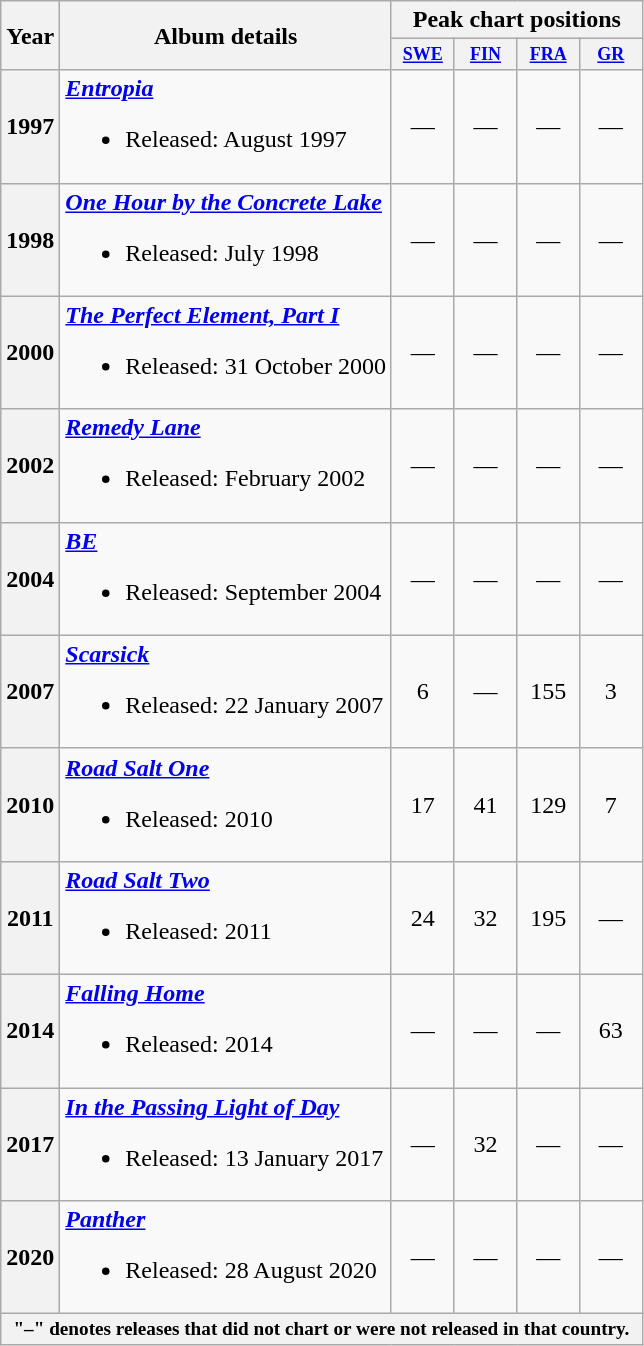<table class="wikitable plainrowheaders" style="text-align:center;">
<tr>
<th rowspan="2">Year</th>
<th rowspan="2">Album details</th>
<th colspan="4">Peak chart positions</th>
</tr>
<tr>
<th style="width:3em;font-size:75%"><a href='#'>SWE</a><br></th>
<th style="width:3em;font-size:75%"><a href='#'>FIN</a><br></th>
<th style="width:3em;font-size:75%"><a href='#'>FRA</a><br></th>
<th style="width:3em;font-size:75%"><a href='#'>GR</a><br></th>
</tr>
<tr>
<th>1997</th>
<td align=left><strong><em><a href='#'>Entropia</a></em></strong><br><ul><li>Released: August 1997</li></ul></td>
<td>—</td>
<td>—</td>
<td>—</td>
<td>—</td>
</tr>
<tr>
<th>1998</th>
<td align=left><strong><em><a href='#'>One Hour by the Concrete Lake</a></em></strong><br><ul><li>Released: July 1998</li></ul></td>
<td>—</td>
<td>—</td>
<td>—</td>
<td>—</td>
</tr>
<tr>
<th>2000</th>
<td align=left><strong><em><a href='#'>The Perfect Element, Part I</a></em></strong><br><ul><li>Released: 31 October 2000</li></ul></td>
<td>—</td>
<td>—</td>
<td>—</td>
<td>—</td>
</tr>
<tr>
<th>2002</th>
<td align=left><strong><em><a href='#'>Remedy Lane</a></em></strong><br><ul><li>Released: February 2002</li></ul></td>
<td>—</td>
<td>—</td>
<td>—</td>
<td>—</td>
</tr>
<tr>
<th>2004</th>
<td align=left><strong><em><a href='#'>BE</a></em></strong><br><ul><li>Released: September 2004</li></ul></td>
<td>—</td>
<td>—</td>
<td>—</td>
<td>—</td>
</tr>
<tr>
<th>2007</th>
<td align=left><strong><em><a href='#'>Scarsick</a></em></strong><br><ul><li>Released: 22 January 2007</li></ul></td>
<td>6</td>
<td>—</td>
<td>155</td>
<td>3</td>
</tr>
<tr>
<th>2010</th>
<td align=left><strong><em><a href='#'>Road Salt One</a></em></strong><br><ul><li>Released: 2010</li></ul></td>
<td>17</td>
<td>41</td>
<td>129</td>
<td>7</td>
</tr>
<tr>
<th>2011</th>
<td align=left><strong><em><a href='#'>Road Salt Two</a></em></strong><br><ul><li>Released: 2011</li></ul></td>
<td>24</td>
<td>32</td>
<td>195</td>
<td>—</td>
</tr>
<tr>
<th>2014</th>
<td align=left><strong><em><a href='#'>Falling Home</a></em></strong><br><ul><li>Released: 2014</li></ul></td>
<td>—</td>
<td>—</td>
<td>—</td>
<td>63</td>
</tr>
<tr>
<th>2017</th>
<td align=left><strong><em><a href='#'>In the Passing Light of Day</a></em></strong><br><ul><li>Released: 13 January 2017</li></ul></td>
<td>—</td>
<td>32<br></td>
<td>—</td>
<td>—</td>
</tr>
<tr>
<th>2020</th>
<td align=left><strong><em><a href='#'>Panther</a></em></strong><br><ul><li>Released: 28 August 2020</li></ul></td>
<td>—</td>
<td>—</td>
<td>—</td>
<td>—<br></td>
</tr>
<tr>
<th colspan="6" style="font-size:80%;">"–" denotes releases that did not chart or were not released in that country.</th>
</tr>
</table>
